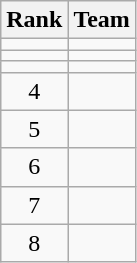<table class="wikitable">
<tr>
<th>Rank</th>
<th>Team</th>
</tr>
<tr>
<td align=center></td>
<td></td>
</tr>
<tr>
<td align=center></td>
<td></td>
</tr>
<tr>
<td align=center></td>
<td></td>
</tr>
<tr>
<td align=center>4</td>
<td></td>
</tr>
<tr>
<td align=center>5</td>
<td></td>
</tr>
<tr>
<td align=center>6</td>
<td></td>
</tr>
<tr>
<td align=center>7</td>
<td></td>
</tr>
<tr>
<td align=center>8</td>
<td></td>
</tr>
</table>
